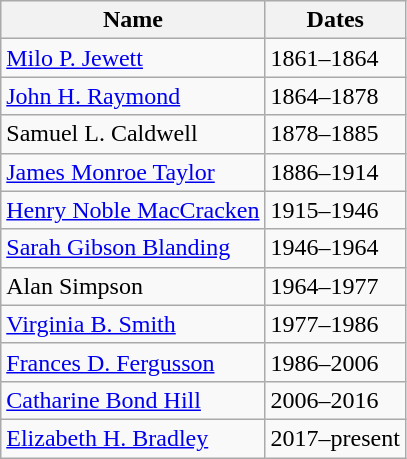<table class="wikitable">
<tr>
<th>Name</th>
<th>Dates</th>
</tr>
<tr>
<td><a href='#'>Milo P. Jewett</a></td>
<td>1861–1864</td>
</tr>
<tr>
<td><a href='#'>John H. Raymond</a></td>
<td>1864–1878</td>
</tr>
<tr>
<td>Samuel L. Caldwell</td>
<td>1878–1885</td>
</tr>
<tr>
<td><a href='#'>James Monroe Taylor</a></td>
<td>1886–1914</td>
</tr>
<tr>
<td><a href='#'>Henry Noble MacCracken</a></td>
<td>1915–1946</td>
</tr>
<tr>
<td><a href='#'>Sarah Gibson Blanding</a></td>
<td>1946–1964</td>
</tr>
<tr>
<td>Alan Simpson</td>
<td>1964–1977</td>
</tr>
<tr>
<td><a href='#'>Virginia B. Smith</a></td>
<td>1977–1986</td>
</tr>
<tr>
<td><a href='#'>Frances D. Fergusson</a></td>
<td>1986–2006</td>
</tr>
<tr>
<td><a href='#'>Catharine Bond Hill</a></td>
<td>2006–2016</td>
</tr>
<tr>
<td><a href='#'>Elizabeth H. Bradley</a></td>
<td>2017–present</td>
</tr>
</table>
